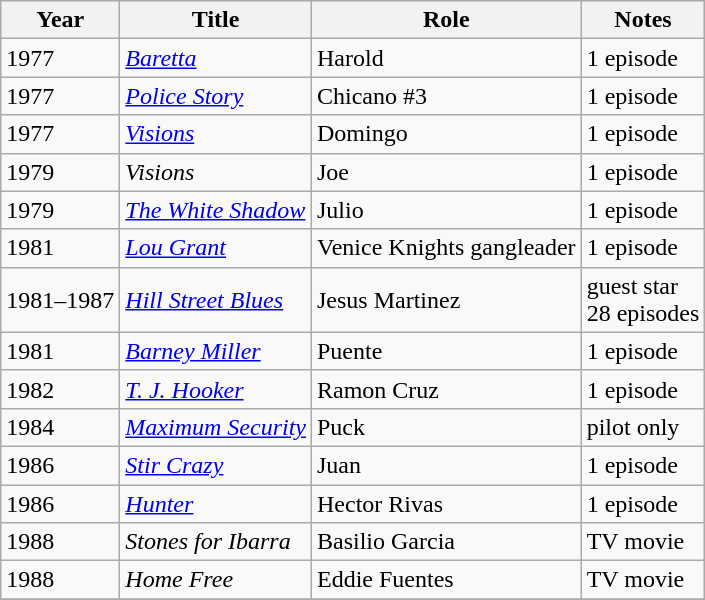<table class = "wikitable sortable">
<tr>
<th>Year</th>
<th>Title</th>
<th>Role</th>
<th>Notes</th>
</tr>
<tr>
<td>1977</td>
<td><em><a href='#'>Baretta</a></em></td>
<td>Harold</td>
<td>1 episode</td>
</tr>
<tr>
<td>1977</td>
<td><em><a href='#'>Police Story</a></em></td>
<td>Chicano #3</td>
<td>1 episode</td>
</tr>
<tr>
<td>1977</td>
<td><em><a href='#'>Visions</a></em></td>
<td>Domingo</td>
<td>1 episode</td>
</tr>
<tr>
<td>1979</td>
<td><em>Visions</em></td>
<td>Joe</td>
<td>1 episode</td>
</tr>
<tr>
<td>1979</td>
<td><em><a href='#'>The White Shadow</a></em></td>
<td>Julio</td>
<td>1 episode</td>
</tr>
<tr>
<td>1981</td>
<td><em><a href='#'>Lou Grant</a></em></td>
<td>Venice Knights gangleader</td>
<td>1 episode</td>
</tr>
<tr>
<td>1981–1987</td>
<td><em><a href='#'>Hill Street Blues</a></em></td>
<td>Jesus Martinez</td>
<td>guest star<br>28 episodes</td>
</tr>
<tr>
<td>1981</td>
<td><em><a href='#'>Barney Miller</a></em></td>
<td>Puente</td>
<td>1 episode</td>
</tr>
<tr>
<td>1982</td>
<td><em><a href='#'>T. J. Hooker</a></em></td>
<td>Ramon Cruz</td>
<td>1 episode</td>
</tr>
<tr>
<td>1984</td>
<td><em><a href='#'>Maximum Security</a></em></td>
<td>Puck</td>
<td>pilot only</td>
</tr>
<tr>
<td>1986</td>
<td><em><a href='#'>Stir Crazy</a></em></td>
<td>Juan</td>
<td>1 episode</td>
</tr>
<tr>
<td>1986</td>
<td><em><a href='#'>Hunter</a></em></td>
<td>Hector Rivas</td>
<td>1 episode</td>
</tr>
<tr>
<td>1988</td>
<td><em>Stones for Ibarra</em></td>
<td>Basilio Garcia</td>
<td>TV movie</td>
</tr>
<tr>
<td>1988</td>
<td><em>Home Free</em></td>
<td>Eddie Fuentes</td>
<td>TV movie</td>
</tr>
<tr>
</tr>
</table>
